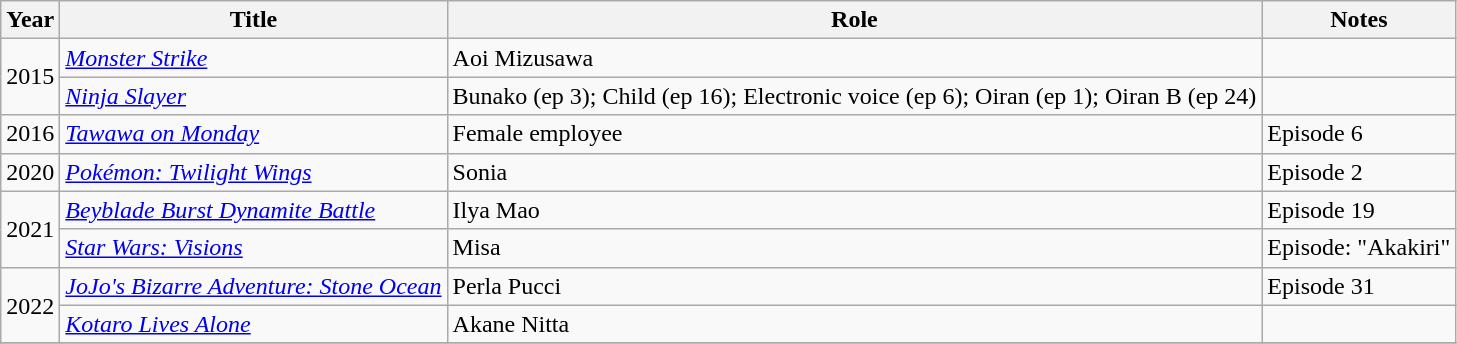<table class="wikitable">
<tr>
<th>Year</th>
<th>Title</th>
<th>Role</th>
<th>Notes</th>
</tr>
<tr>
<td rowspan="2">2015</td>
<td><em><a href='#'>Monster Strike</a></em></td>
<td>Aoi Mizusawa</td>
<td></td>
</tr>
<tr>
<td><em><a href='#'>Ninja Slayer</a></em></td>
<td>Bunako (ep 3); Child (ep 16); Electronic voice (ep 6); Oiran (ep 1); Oiran B (ep 24)</td>
<td></td>
</tr>
<tr>
<td>2016</td>
<td><em><a href='#'>Tawawa on Monday</a></em></td>
<td>Female employee</td>
<td>Episode 6</td>
</tr>
<tr>
<td>2020</td>
<td><em><a href='#'>Pokémon: Twilight Wings</a></em></td>
<td>Sonia</td>
<td>Episode 2</td>
</tr>
<tr>
<td rowspan="2">2021</td>
<td><em><a href='#'>Beyblade Burst Dynamite Battle</a></em></td>
<td>Ilya Mao</td>
<td>Episode 19</td>
</tr>
<tr>
<td><em><a href='#'>Star Wars: Visions</a></em></td>
<td>Misa</td>
<td>Episode: "Akakiri"</td>
</tr>
<tr>
<td rowspan="2">2022</td>
<td><em><a href='#'>JoJo's Bizarre Adventure: Stone Ocean</a></em></td>
<td>Perla Pucci</td>
<td>Episode 31</td>
</tr>
<tr>
<td><em><a href='#'>Kotaro Lives Alone</a></em></td>
<td>Akane Nitta</td>
<td></td>
</tr>
<tr>
</tr>
</table>
